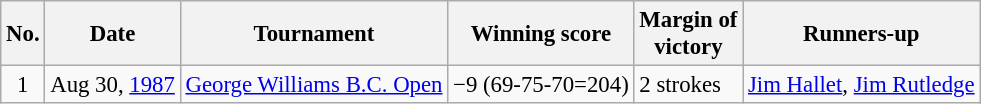<table class="wikitable" style="font-size:95%;">
<tr>
<th>No.</th>
<th>Date</th>
<th>Tournament</th>
<th>Winning score</th>
<th>Margin of<br>victory</th>
<th>Runners-up</th>
</tr>
<tr>
<td align=center>1</td>
<td align=right>Aug 30, <a href='#'>1987</a></td>
<td><a href='#'>George Williams B.C. Open</a></td>
<td>−9 (69-75-70=204)</td>
<td>2 strokes</td>
<td> <a href='#'>Jim Hallet</a>,  <a href='#'>Jim Rutledge</a></td>
</tr>
</table>
